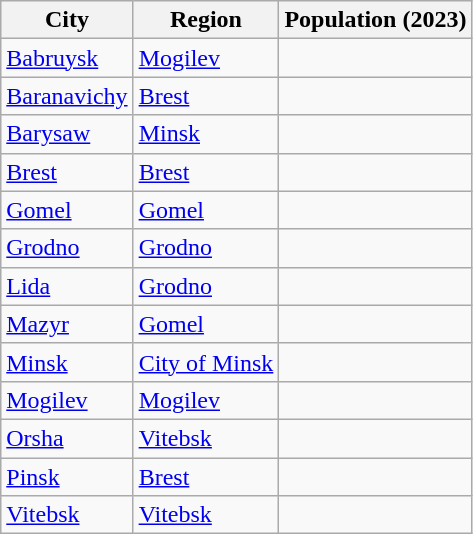<table class="wikitable sortable sticky-header col3right">
<tr>
<th>City</th>
<th>Region</th>
<th>Population (2023)</th>
</tr>
<tr>
<td><a href='#'>Babruysk</a></td>
<td><a href='#'>Mogilev</a></td>
<td></td>
</tr>
<tr>
<td><a href='#'>Baranavichy</a></td>
<td><a href='#'>Brest</a></td>
<td></td>
</tr>
<tr>
<td><a href='#'>Barysaw</a></td>
<td><a href='#'>Minsk</a></td>
<td></td>
</tr>
<tr>
<td><a href='#'>Brest</a></td>
<td><a href='#'>Brest</a></td>
<td></td>
</tr>
<tr>
<td><a href='#'>Gomel</a></td>
<td><a href='#'>Gomel</a></td>
<td></td>
</tr>
<tr>
<td><a href='#'>Grodno</a></td>
<td><a href='#'>Grodno</a></td>
<td></td>
</tr>
<tr>
<td><a href='#'>Lida</a></td>
<td><a href='#'>Grodno</a></td>
<td></td>
</tr>
<tr>
<td><a href='#'>Mazyr</a></td>
<td><a href='#'>Gomel</a></td>
<td></td>
</tr>
<tr>
<td><a href='#'>Minsk</a></td>
<td><a href='#'>City of Minsk</a></td>
<td></td>
</tr>
<tr>
<td><a href='#'>Mogilev</a></td>
<td><a href='#'>Mogilev</a></td>
<td></td>
</tr>
<tr>
<td><a href='#'>Orsha</a></td>
<td><a href='#'>Vitebsk</a></td>
<td></td>
</tr>
<tr>
<td><a href='#'>Pinsk</a></td>
<td><a href='#'>Brest</a></td>
<td></td>
</tr>
<tr>
<td><a href='#'>Vitebsk</a></td>
<td><a href='#'>Vitebsk</a></td>
<td></td>
</tr>
</table>
